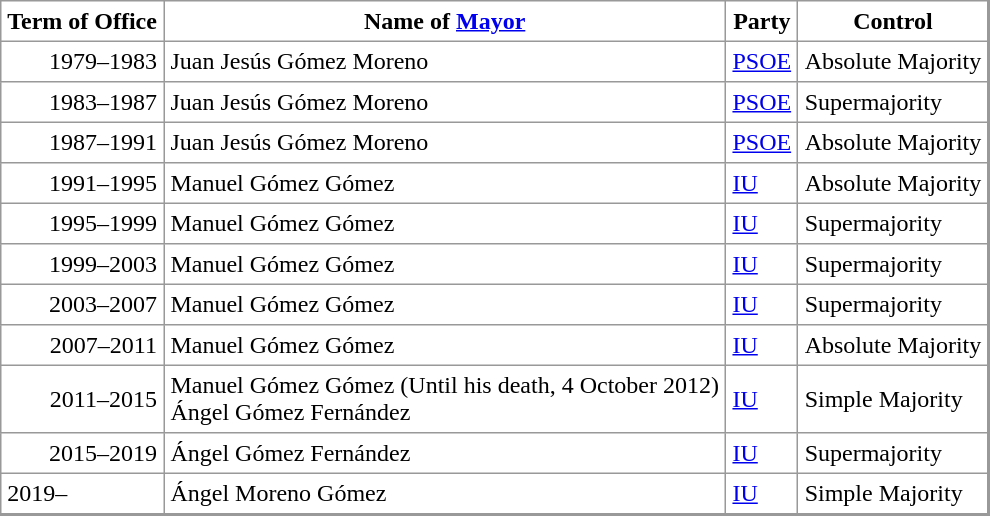<table align="center" rules="all" cellspacing="0" cellpadding="4" style="border: 1px solid #999; border-right: 2px solid #999; border-bottom:2px solid #999">
<tr>
<th>Term of Office</th>
<th>Name of <a href='#'>Mayor</a></th>
<th>Party</th>
<th>Control</th>
</tr>
<tr>
<td align=right>1979–1983</td>
<td>Juan Jesús Gómez Moreno</td>
<td><a href='#'>PSOE</a></td>
<td>Absolute Majority</td>
</tr>
<tr>
<td align=right>1983–1987</td>
<td>Juan Jesús Gómez Moreno</td>
<td><a href='#'>PSOE</a></td>
<td>Supermajority</td>
</tr>
<tr>
<td align=right>1987–1991</td>
<td>Juan Jesús Gómez Moreno</td>
<td><a href='#'>PSOE</a></td>
<td>Absolute Majority</td>
</tr>
<tr>
<td align=right>1991–1995</td>
<td>Manuel Gómez Gómez</td>
<td><a href='#'>IU</a></td>
<td>Absolute Majority</td>
</tr>
<tr>
<td align=right>1995–1999</td>
<td>Manuel Gómez Gómez</td>
<td><a href='#'>IU</a></td>
<td>Supermajority</td>
</tr>
<tr>
<td align=right>1999–2003</td>
<td>Manuel Gómez Gómez</td>
<td><a href='#'>IU</a></td>
<td>Supermajority</td>
</tr>
<tr>
<td align=right>2003–2007</td>
<td>Manuel Gómez Gómez</td>
<td><a href='#'>IU</a></td>
<td>Supermajority</td>
</tr>
<tr>
<td align=right>2007–2011</td>
<td>Manuel Gómez Gómez</td>
<td><a href='#'>IU</a></td>
<td>Absolute Majority</td>
</tr>
<tr>
<td align=right>2011–2015</td>
<td>Manuel Gómez Gómez (Until his death, 4 October 2012) <br>Ángel Gómez Fernández</td>
<td><a href='#'>IU</a></td>
<td>Simple Majority</td>
</tr>
<tr>
<td align=right>2015–2019</td>
<td>Ángel Gómez Fernández</td>
<td><a href='#'>IU</a></td>
<td>Supermajority</td>
</tr>
<tr>
<td>2019–</td>
<td>Ángel Moreno Gómez</td>
<td><a href='#'>IU</a></td>
<td>Simple Majority</td>
</tr>
</table>
